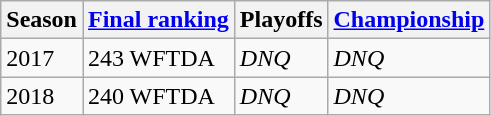<table class="wikitable sortable">
<tr>
<th>Season</th>
<th><a href='#'>Final ranking</a></th>
<th>Playoffs</th>
<th><a href='#'>Championship</a></th>
</tr>
<tr>
<td>2017</td>
<td>243 WFTDA</td>
<td><em>DNQ</em></td>
<td><em>DNQ</em></td>
</tr>
<tr>
<td>2018</td>
<td>240 WFTDA</td>
<td><em>DNQ</em></td>
<td><em>DNQ</em></td>
</tr>
</table>
